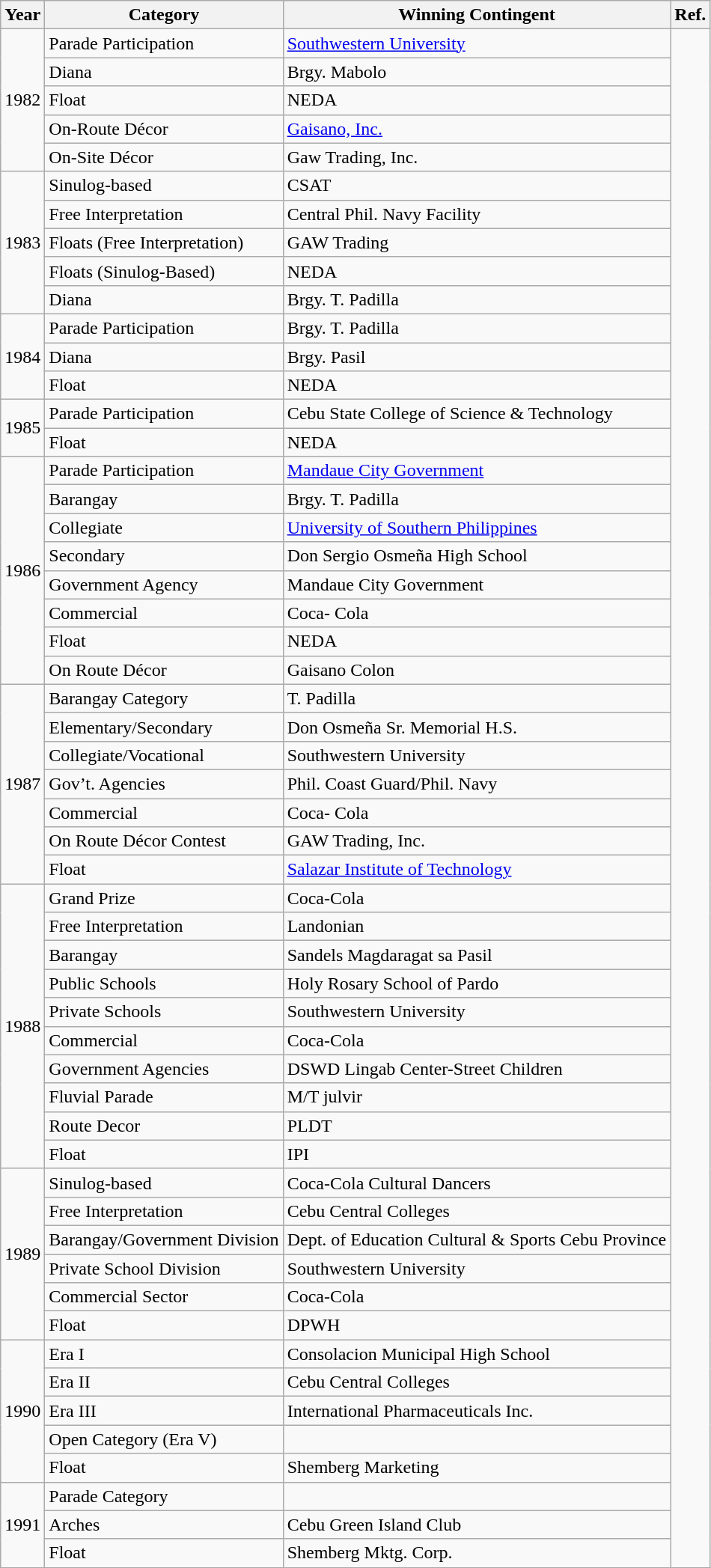<table class="wikitable">
<tr>
<th>Year</th>
<th>Category</th>
<th>Winning Contingent</th>
<th>Ref.</th>
</tr>
<tr>
<td rowspan="5">1982</td>
<td>Parade Participation</td>
<td><a href='#'>Southwestern University</a></td>
<td rowspan="54"></td>
</tr>
<tr>
<td>Diana</td>
<td>Brgy. Mabolo</td>
</tr>
<tr>
<td>Float</td>
<td>NEDA</td>
</tr>
<tr>
<td>On-Route Décor</td>
<td><a href='#'>Gaisano, Inc.</a></td>
</tr>
<tr>
<td>On-Site Décor</td>
<td>Gaw Trading, Inc.</td>
</tr>
<tr>
<td rowspan="5">1983</td>
<td>Sinulog-based</td>
<td>CSAT</td>
</tr>
<tr>
<td>Free Interpretation</td>
<td>Central Phil. Navy Facility</td>
</tr>
<tr>
<td>Floats (Free Interpretation)</td>
<td>GAW Trading</td>
</tr>
<tr>
<td>Floats (Sinulog-Based)</td>
<td>NEDA</td>
</tr>
<tr>
<td>Diana</td>
<td>Brgy. T. Padilla</td>
</tr>
<tr>
<td rowspan="3">1984</td>
<td>Parade Participation</td>
<td>Brgy. T. Padilla</td>
</tr>
<tr>
<td>Diana</td>
<td>Brgy. Pasil</td>
</tr>
<tr>
<td>Float</td>
<td>NEDA</td>
</tr>
<tr>
<td rowspan="2">1985</td>
<td>Parade Participation</td>
<td>Cebu State College of Science & Technology</td>
</tr>
<tr>
<td>Float</td>
<td>NEDA</td>
</tr>
<tr>
<td rowspan="8">1986</td>
<td>Parade Participation</td>
<td><a href='#'>Mandaue City Government</a></td>
</tr>
<tr>
<td>Barangay</td>
<td>Brgy. T. Padilla</td>
</tr>
<tr>
<td>Collegiate</td>
<td><a href='#'>University of Southern Philippines</a></td>
</tr>
<tr>
<td>Secondary</td>
<td>Don Sergio Osmeña High School</td>
</tr>
<tr>
<td>Government Agency</td>
<td>Mandaue City Government</td>
</tr>
<tr>
<td>Commercial</td>
<td>Coca- Cola</td>
</tr>
<tr>
<td>Float</td>
<td>NEDA</td>
</tr>
<tr>
<td>On Route Décor</td>
<td>Gaisano Colon</td>
</tr>
<tr>
<td rowspan="7">1987</td>
<td>Barangay Category</td>
<td>T. Padilla</td>
</tr>
<tr>
<td>Elementary/Secondary</td>
<td>Don Osmeña Sr. Memorial H.S.</td>
</tr>
<tr>
<td>Collegiate/Vocational</td>
<td>Southwestern University</td>
</tr>
<tr>
<td>Gov’t. Agencies</td>
<td>Phil. Coast Guard/Phil. Navy</td>
</tr>
<tr>
<td>Commercial</td>
<td>Coca- Cola</td>
</tr>
<tr>
<td>On Route Décor Contest</td>
<td>GAW Trading, Inc.</td>
</tr>
<tr>
<td>Float</td>
<td><a href='#'>Salazar Institute of Technology</a></td>
</tr>
<tr>
<td rowspan="10">1988</td>
<td>Grand Prize</td>
<td>Coca-Cola</td>
</tr>
<tr>
<td>Free Interpretation</td>
<td>Landonian</td>
</tr>
<tr>
<td>Barangay</td>
<td>Sandels Magdaragat sa Pasil</td>
</tr>
<tr>
<td>Public Schools</td>
<td>Holy Rosary School of Pardo</td>
</tr>
<tr>
<td>Private Schools</td>
<td>Southwestern University</td>
</tr>
<tr>
<td>Commercial</td>
<td>Coca-Cola</td>
</tr>
<tr>
<td>Government Agencies</td>
<td>DSWD Lingab Center-Street Children</td>
</tr>
<tr>
<td>Fluvial Parade</td>
<td>M/T julvir</td>
</tr>
<tr>
<td>Route Decor</td>
<td>PLDT</td>
</tr>
<tr>
<td>Float</td>
<td>IPI</td>
</tr>
<tr>
<td rowspan="6">1989</td>
<td>Sinulog-based</td>
<td>Coca-Cola Cultural Dancers</td>
</tr>
<tr>
<td>Free Interpretation</td>
<td>Cebu Central Colleges</td>
</tr>
<tr>
<td>Barangay/Government Division</td>
<td>Dept. of Education Cultural & Sports Cebu Province</td>
</tr>
<tr>
<td>Private School Division</td>
<td>Southwestern University</td>
</tr>
<tr>
<td>Commercial Sector</td>
<td>Coca-Cola</td>
</tr>
<tr>
<td>Float</td>
<td>DPWH</td>
</tr>
<tr>
<td rowspan="5">1990</td>
<td>Era I</td>
<td>Consolacion Municipal High School</td>
</tr>
<tr>
<td>Era II</td>
<td>Cebu Central Colleges</td>
</tr>
<tr>
<td>Era III</td>
<td>International Pharmaceuticals Inc.</td>
</tr>
<tr>
<td>Open Category (Era V)</td>
<td></td>
</tr>
<tr>
<td>Float</td>
<td>Shemberg Marketing</td>
</tr>
<tr>
<td rowspan="3">1991</td>
<td>Parade Category</td>
<td></td>
</tr>
<tr>
<td>Arches</td>
<td>Cebu Green Island Club</td>
</tr>
<tr>
<td>Float</td>
<td>Shemberg Mktg. Corp.</td>
</tr>
</table>
